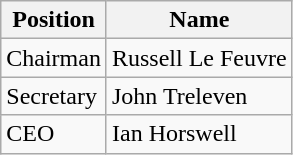<table class="wikitable">
<tr>
<th>Position</th>
<th>Name</th>
</tr>
<tr>
<td>Chairman</td>
<td> Russell Le Feuvre</td>
</tr>
<tr>
<td>Secretary</td>
<td> John Treleven</td>
</tr>
<tr>
<td>CEO</td>
<td> Ian Horswell</td>
</tr>
</table>
